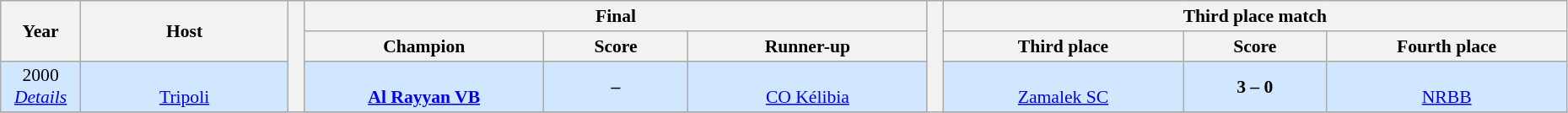<table class="wikitable" style="font-size:90%; width: 98%; text-align: center;">
<tr bgcolor=#C1D8FF>
<th rowspan=2 width=5%>Year</th>
<th rowspan=2 width=13%>Host</th>
<th width=1% rowspan=33 bgcolor=ffffff></th>
<th colspan=3>Final</th>
<th width=1% rowspan=33 bgcolor=ffffff></th>
<th colspan=3>Third place match</th>
</tr>
<tr bgcolor=#EFEFEF>
<th width=15%>Champion</th>
<th width=9%>Score</th>
<th width=15%>Runner-up</th>
<th width=15%>Third place</th>
<th width=9%>Score</th>
<th width=15%>Fourth place</th>
</tr>
<tr bgcolor=#D0E7FF>
<td>2000 <br><em><a href='#'>Details</a></em></td>
<td><br><a href='#'>Tripoli</a></td>
<td><br><strong><a href='#'>Al Rayyan VB</a></strong> </td>
<td><strong> – </strong></td>
<td><br> <a href='#'>CO Kélibia</a></td>
<td><br><a href='#'>Zamalek SC</a></td>
<td><strong>3 – 0 </strong></td>
<td><br><a href='#'>NRBB</a></td>
</tr>
<tr>
</tr>
</table>
